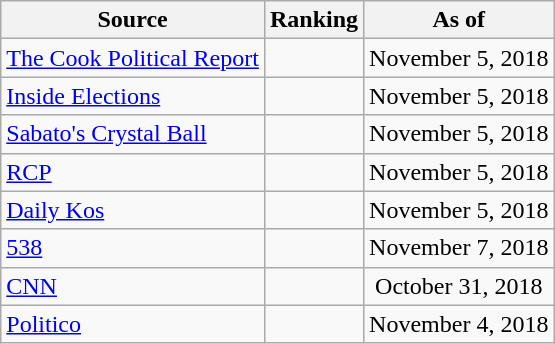<table class="wikitable" style="text-align:center">
<tr>
<th>Source</th>
<th>Ranking</th>
<th>As of</th>
</tr>
<tr>
<td align=left><a href='#'>The Cook Political Report</a></td>
<td></td>
<td>November 5, 2018</td>
</tr>
<tr>
<td align=left><a href='#'>Inside Elections</a></td>
<td></td>
<td>November 5, 2018</td>
</tr>
<tr>
<td align=left><a href='#'>Sabato's Crystal Ball</a></td>
<td></td>
<td>November 5, 2018</td>
</tr>
<tr>
<td align="left"><a href='#'>RCP</a></td>
<td></td>
<td>November 5, 2018</td>
</tr>
<tr>
<td align="left"><a href='#'>Daily Kos</a></td>
<td></td>
<td>November 5, 2018</td>
</tr>
<tr>
<td align="left"><a href='#'>538</a></td>
<td></td>
<td>November 7, 2018</td>
</tr>
<tr>
<td align="left"><a href='#'>CNN</a></td>
<td></td>
<td>October 31, 2018</td>
</tr>
<tr>
<td align="left"><a href='#'>Politico</a></td>
<td></td>
<td>November 4, 2018</td>
</tr>
</table>
